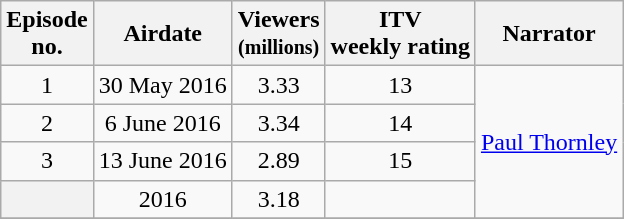<table class="wikitable" style="text-align:center">
<tr>
<th scope="col">Episode<br>no.</th>
<th scope="col">Airdate</th>
<th scope="col">Viewers<br><small>(millions)</small></th>
<th scope="col">ITV<br>weekly rating</th>
<th scope="col">Narrator</th>
</tr>
<tr>
<td>1</td>
<td>30 May 2016</td>
<td>3.33</td>
<td>13</td>
<td rowspan="4"><a href='#'>Paul Thornley</a></td>
</tr>
<tr ->
<td>2</td>
<td>6 June 2016</td>
<td>3.34</td>
<td>14</td>
</tr>
<tr>
<td>3</td>
<td>13 June 2016</td>
<td>2.89</td>
<td>15</td>
</tr>
<tr>
<th></th>
<td>2016</td>
<td>3.18</td>
<td></td>
</tr>
<tr>
</tr>
</table>
